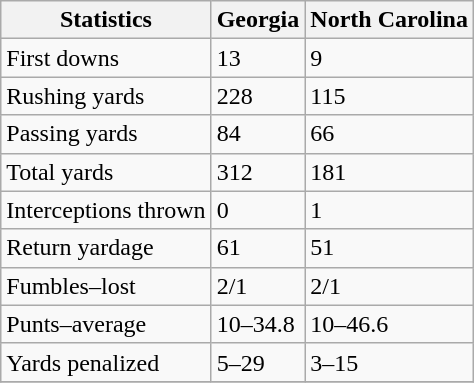<table class="wikitable">
<tr>
<th>Statistics</th>
<th>Georgia</th>
<th>North Carolina</th>
</tr>
<tr>
<td>First downs</td>
<td>13</td>
<td>9</td>
</tr>
<tr>
<td>Rushing yards</td>
<td>228</td>
<td>115</td>
</tr>
<tr>
<td>Passing yards</td>
<td>84</td>
<td>66</td>
</tr>
<tr>
<td>Total yards</td>
<td>312</td>
<td>181</td>
</tr>
<tr>
<td>Interceptions thrown</td>
<td>0</td>
<td>1</td>
</tr>
<tr>
<td>Return yardage</td>
<td>61</td>
<td>51</td>
</tr>
<tr>
<td>Fumbles–lost</td>
<td>2/1</td>
<td>2/1</td>
</tr>
<tr>
<td>Punts–average</td>
<td>10–34.8</td>
<td>10–46.6</td>
</tr>
<tr>
<td>Yards penalized</td>
<td>5–29</td>
<td>3–15</td>
</tr>
<tr>
</tr>
</table>
